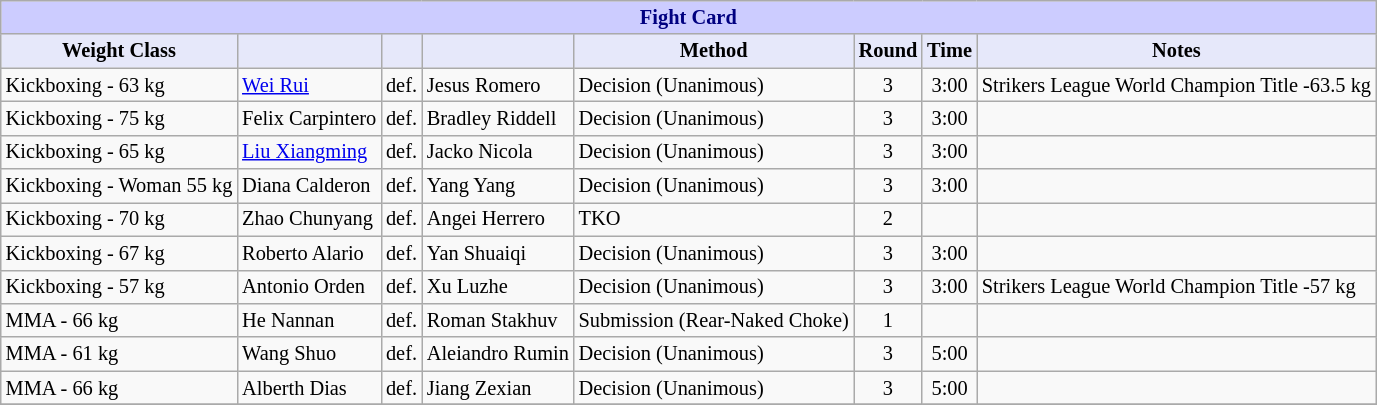<table class="wikitable" style="font-size: 85%;">
<tr>
<th colspan="8" style="background-color: #ccf; color: #000080; text-align: center;"><strong>Fight Card</strong></th>
</tr>
<tr>
<th colspan="1" style="background-color: #E6E8FA; color: #000000; text-align: center;">Weight Class</th>
<th colspan="1" style="background-color: #E6E8FA; color: #000000; text-align: center;"></th>
<th colspan="1" style="background-color: #E6E8FA; color: #000000; text-align: center;"></th>
<th colspan="1" style="background-color: #E6E8FA; color: #000000; text-align: center;"></th>
<th colspan="1" style="background-color: #E6E8FA; color: #000000; text-align: center;">Method</th>
<th colspan="1" style="background-color: #E6E8FA; color: #000000; text-align: center;">Round</th>
<th colspan="1" style="background-color: #E6E8FA; color: #000000; text-align: center;">Time</th>
<th colspan="1" style="background-color: #E6E8FA; color: #000000; text-align: center;">Notes</th>
</tr>
<tr>
<td>Kickboxing - 63 kg</td>
<td> <a href='#'>Wei Rui</a></td>
<td align=center>def.</td>
<td> Jesus Romero</td>
<td>Decision (Unanimous)</td>
<td align=center>3</td>
<td align=center>3:00</td>
<td>Strikers League World Champion Title -63.5 kg</td>
</tr>
<tr>
<td>Kickboxing - 75 kg</td>
<td> Felix Carpintero</td>
<td align=center>def.</td>
<td> Bradley Riddell</td>
<td>Decision (Unanimous)</td>
<td align=center>3</td>
<td align=center>3:00</td>
<td></td>
</tr>
<tr>
<td>Kickboxing - 65 kg</td>
<td> <a href='#'>Liu Xiangming</a></td>
<td align=center>def.</td>
<td> Jacko Nicola</td>
<td>Decision (Unanimous)</td>
<td align=center>3</td>
<td align=center>3:00</td>
<td></td>
</tr>
<tr>
<td>Kickboxing - Woman 55 kg</td>
<td> Diana Calderon</td>
<td align=center>def.</td>
<td> Yang Yang</td>
<td>Decision (Unanimous)</td>
<td align=center>3</td>
<td align=center>3:00</td>
<td></td>
</tr>
<tr>
<td>Kickboxing - 70 kg</td>
<td> Zhao Chunyang</td>
<td align=center>def.</td>
<td> Angei Herrero</td>
<td>TKO</td>
<td align=center>2</td>
<td align=center></td>
<td></td>
</tr>
<tr>
<td>Kickboxing - 67 kg</td>
<td> Roberto Alario</td>
<td align=center>def.</td>
<td> Yan Shuaiqi</td>
<td>Decision (Unanimous)</td>
<td align=center>3</td>
<td align=center>3:00</td>
<td></td>
</tr>
<tr>
<td>Kickboxing - 57 kg</td>
<td> Antonio Orden</td>
<td align=center>def.</td>
<td> Xu Luzhe</td>
<td>Decision (Unanimous)</td>
<td align=center>3</td>
<td align=center>3:00</td>
<td>Strikers League World Champion Title -57 kg</td>
</tr>
<tr>
<td>MMA - 66 kg</td>
<td> He Nannan</td>
<td align=center>def.</td>
<td> Roman Stakhuv</td>
<td>Submission (Rear-Naked Choke)</td>
<td align=center>1</td>
<td align=center></td>
<td></td>
</tr>
<tr>
<td>MMA - 61 kg</td>
<td> Wang Shuo</td>
<td align=center>def.</td>
<td> Aleiandro Rumin</td>
<td>Decision (Unanimous)</td>
<td align=center>3</td>
<td align=center>5:00</td>
<td></td>
</tr>
<tr>
<td>MMA - 66 kg</td>
<td> Alberth Dias</td>
<td align=center>def.</td>
<td> Jiang Zexian</td>
<td>Decision (Unanimous)</td>
<td align=center>3</td>
<td align=center>5:00</td>
<td></td>
</tr>
<tr>
</tr>
</table>
